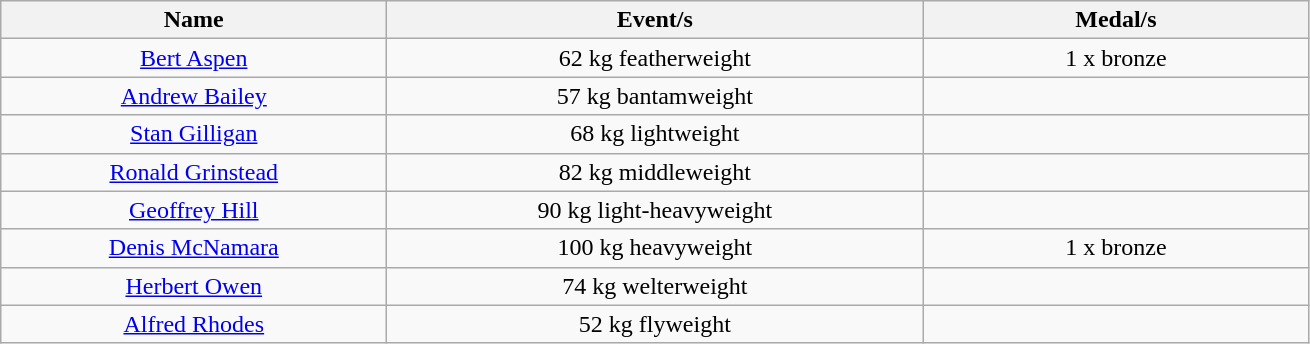<table class="wikitable" style="text-align: center">
<tr>
<th width=250>Name</th>
<th width=350>Event/s</th>
<th width=250>Medal/s</th>
</tr>
<tr>
<td><a href='#'>Bert Aspen</a></td>
<td>62 kg featherweight</td>
<td>1 x bronze</td>
</tr>
<tr>
<td><a href='#'>Andrew Bailey</a></td>
<td>57 kg bantamweight</td>
<td></td>
</tr>
<tr>
<td><a href='#'>Stan Gilligan</a></td>
<td>68 kg lightweight</td>
<td></td>
</tr>
<tr>
<td><a href='#'>Ronald Grinstead</a></td>
<td>82 kg middleweight</td>
<td></td>
</tr>
<tr>
<td><a href='#'>Geoffrey Hill</a></td>
<td>90 kg light-heavyweight</td>
<td></td>
</tr>
<tr>
<td><a href='#'>Denis McNamara</a></td>
<td>100 kg heavyweight</td>
<td>1 x bronze</td>
</tr>
<tr>
<td><a href='#'>Herbert Owen</a></td>
<td>74 kg welterweight</td>
<td></td>
</tr>
<tr>
<td><a href='#'>Alfred Rhodes</a></td>
<td>52 kg flyweight</td>
<td></td>
</tr>
</table>
